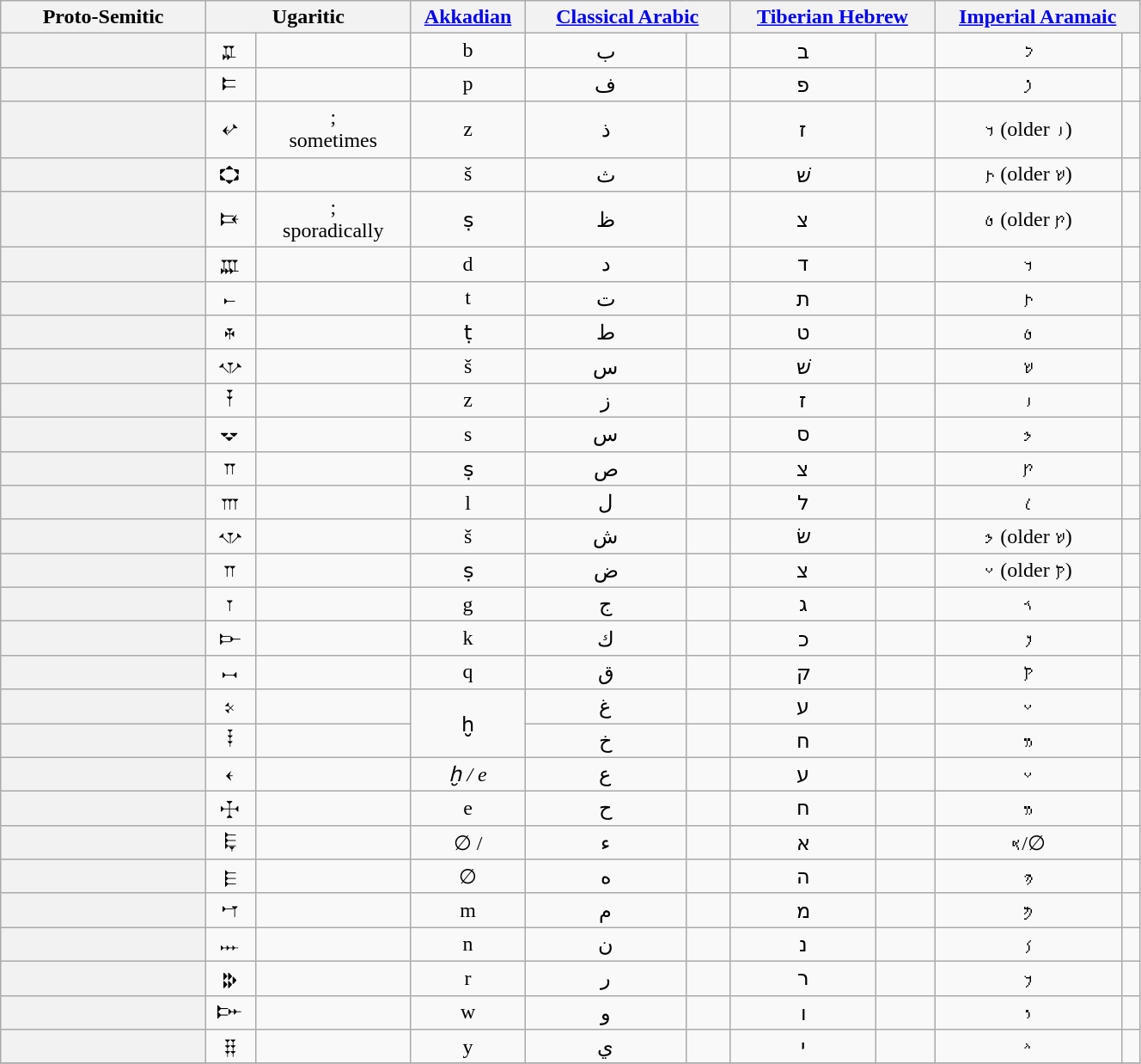<table class="wikitable" style="text-align:center;">
<tr>
<th ! style="width:18%;">Proto-Semitic</th>
<th ! style="width:18%;" colspan="2">Ugaritic</th>
<th><a href='#'>Akkadian</a></th>
<th colspan="2" style="width:18%;" !><a href='#'>Classical Arabic</a></th>
<th ! style="width:18%;" colspan="2"><a href='#'>Tiberian Hebrew</a></th>
<th ! style="width:18%;" colspan="2"><a href='#'>Imperial Aramaic</a></th>
</tr>
<tr>
<th> </th>
<td>𐎁</td>
<td></td>
<td>b</td>
<td>ب</td>
<td> </td>
<td>ב</td>
<td> </td>
<td>𐡁</td>
<td> </td>
</tr>
<tr>
<th> </th>
<td>𐎔</td>
<td></td>
<td>p</td>
<td>ف</td>
<td> </td>
<td>פ</td>
<td> </td>
<td>𐡐</td>
<td> </td>
</tr>
<tr>
<th> </th>
<td>𐎏</td>
<td>;<br>sometimes  </td>
<td>z</td>
<td>ذ</td>
<td> </td>
<td>ז</td>
<td> </td>
<td>𐡃 (older 𐡆)</td>
<td> </td>
</tr>
<tr>
<th> </th>
<td>𐎘</td>
<td> </td>
<td>š</td>
<td>ث</td>
<td> </td>
<td>שׁ</td>
<td> </td>
<td>𐡕 (older 𐡔)</td>
<td> </td>
</tr>
<tr>
<th> </th>
<td>𐎑</td>
<td> ;<br>sporadically  </td>
<td>ṣ</td>
<td>ظ</td>
<td> </td>
<td>צ</td>
<td> </td>
<td>𐡈 (older 𐡑)</td>
<td> </td>
</tr>
<tr>
<th> </th>
<td>𐎄</td>
<td></td>
<td>d</td>
<td>د</td>
<td> </td>
<td>ד</td>
<td> </td>
<td>𐡃</td>
<td> </td>
</tr>
<tr>
<th> </th>
<td>𐎚</td>
<td></td>
<td>t</td>
<td>ت</td>
<td> </td>
<td>ת</td>
<td> </td>
<td>𐡕</td>
<td> </td>
</tr>
<tr>
<th> </th>
<td>𐎉</td>
<td> </td>
<td>ṭ</td>
<td>ط</td>
<td> </td>
<td>ט</td>
<td> </td>
<td>𐡈</td>
<td> </td>
</tr>
<tr>
<th> </th>
<td>𐎌</td>
<td> </td>
<td>š</td>
<td>س</td>
<td> </td>
<td>שׁ</td>
<td> </td>
<td>𐡔</td>
<td> </td>
</tr>
<tr>
<th> </th>
<td>𐎇</td>
<td></td>
<td>z</td>
<td>ز</td>
<td> </td>
<td>ז</td>
<td> </td>
<td>𐡆</td>
<td> </td>
</tr>
<tr>
<th> </th>
<td>𐎒</td>
<td></td>
<td>s</td>
<td>س</td>
<td> </td>
<td>ס</td>
<td> </td>
<td>𐡎</td>
<td> </td>
</tr>
<tr>
<th> </th>
<td>𐎕</td>
<td> </td>
<td>ṣ</td>
<td>ص</td>
<td> </td>
<td>צ</td>
<td> </td>
<td>𐡑</td>
<td> </td>
</tr>
<tr>
<th> </th>
<td>𐎍</td>
<td></td>
<td>l</td>
<td>ل</td>
<td> </td>
<td>ל</td>
<td> </td>
<td>𐡋</td>
<td> </td>
</tr>
<tr>
<th> </th>
<td>𐎌</td>
<td></td>
<td>š</td>
<td>ش</td>
<td> </td>
<td>שׂ</td>
<td> </td>
<td>𐡎 (older 𐡔)</td>
<td> </td>
</tr>
<tr>
<th> </th>
<td>𐎕</td>
<td></td>
<td>ṣ</td>
<td>ض</td>
<td> </td>
<td>צ</td>
<td> </td>
<td>𐡏 (older 𐡒)</td>
<td> </td>
</tr>
<tr>
<th> </th>
<td>𐎂</td>
<td></td>
<td>g</td>
<td>ج</td>
<td> </td>
<td>ג</td>
<td> </td>
<td>𐡂</td>
<td> </td>
</tr>
<tr>
<th> </th>
<td>𐎋</td>
<td></td>
<td>k</td>
<td>ك</td>
<td> </td>
<td>כ</td>
<td> </td>
<td>𐡊</td>
<td> </td>
</tr>
<tr>
<th> </th>
<td>𐎖</td>
<td></td>
<td>q</td>
<td>ق</td>
<td> </td>
<td>ק</td>
<td> </td>
<td>𐡒</td>
<td> </td>
</tr>
<tr>
<th> </th>
<td>𐎙</td>
<td> </td>
<td rowspan="2">ḫ</td>
<td>غ</td>
<td> </td>
<td>ע</td>
<td> </td>
<td>𐡏</td>
<td> </td>
</tr>
<tr>
<th> </th>
<td>𐎃</td>
<td> </td>
<td>خ</td>
<td> </td>
<td>ח</td>
<td> </td>
<td>𐡇</td>
<td> </td>
</tr>
<tr>
<th> </th>
<td>𐎓</td>
<td> </td>
<td><em>ḫ</em> <em>/ e</em></td>
<td>ع</td>
<td> </td>
<td>ע</td>
<td> </td>
<td>𐡏</td>
<td> </td>
</tr>
<tr>
<th> </th>
<td>𐎈</td>
<td> </td>
<td>e</td>
<td>ح</td>
<td> </td>
<td>ח</td>
<td> </td>
<td>𐡇</td>
<td> </td>
</tr>
<tr>
<th> </th>
<td>𐎛</td>
<td> </td>
<td>∅ / </td>
<td>ء</td>
<td> </td>
<td>א</td>
<td> </td>
<td>𐡀/∅</td>
<td> </td>
</tr>
<tr>
<th> </th>
<td>𐎅</td>
<td></td>
<td>∅</td>
<td>ه</td>
<td> </td>
<td>ה</td>
<td> </td>
<td>𐡄</td>
<td> </td>
</tr>
<tr>
<th> </th>
<td>𐎎</td>
<td></td>
<td>m</td>
<td>م</td>
<td> </td>
<td>מ</td>
<td> </td>
<td>𐡌</td>
<td> </td>
</tr>
<tr>
<th> </th>
<td>𐎐</td>
<td></td>
<td>n</td>
<td>ن</td>
<td> </td>
<td>נ</td>
<td> </td>
<td>𐡍</td>
<td> </td>
</tr>
<tr>
<th> </th>
<td>𐎗</td>
<td></td>
<td>r</td>
<td>ر</td>
<td> </td>
<td>ר</td>
<td> </td>
<td>𐡓</td>
<td> </td>
</tr>
<tr>
<th> </th>
<td>𐎆</td>
<td></td>
<td>w</td>
<td>و</td>
<td> </td>
<td>ו</td>
<td> </td>
<td>𐡅</td>
<td> </td>
</tr>
<tr>
<th> </th>
<td>𐎊</td>
<td></td>
<td>y</td>
<td>ي</td>
<td> </td>
<td>י</td>
<td> </td>
<td>𐡉</td>
<td> </td>
</tr>
<tr>
</tr>
</table>
